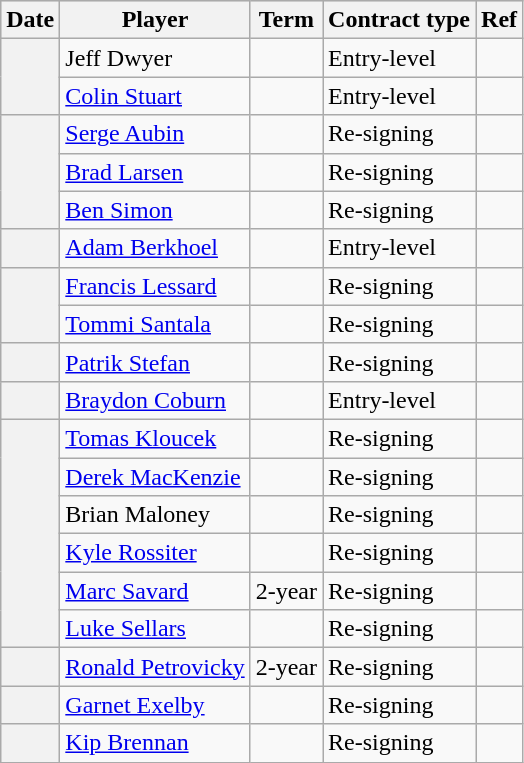<table class="wikitable plainrowheaders">
<tr style="background:#ddd; text-align:center;">
<th>Date</th>
<th>Player</th>
<th>Term</th>
<th>Contract type</th>
<th>Ref</th>
</tr>
<tr>
<th scope="row" rowspan=2></th>
<td>Jeff Dwyer</td>
<td></td>
<td>Entry-level</td>
<td></td>
</tr>
<tr>
<td><a href='#'>Colin Stuart</a></td>
<td></td>
<td>Entry-level</td>
<td></td>
</tr>
<tr>
<th scope="row" rowspan=3></th>
<td><a href='#'>Serge Aubin</a></td>
<td></td>
<td>Re-signing</td>
<td></td>
</tr>
<tr>
<td><a href='#'>Brad Larsen</a></td>
<td></td>
<td>Re-signing</td>
<td></td>
</tr>
<tr>
<td><a href='#'>Ben Simon</a></td>
<td></td>
<td>Re-signing</td>
<td></td>
</tr>
<tr>
<th scope="row"></th>
<td><a href='#'>Adam Berkhoel</a></td>
<td></td>
<td>Entry-level</td>
<td></td>
</tr>
<tr>
<th scope="row" rowspan=2></th>
<td><a href='#'>Francis Lessard</a></td>
<td></td>
<td>Re-signing</td>
<td></td>
</tr>
<tr>
<td><a href='#'>Tommi Santala</a></td>
<td></td>
<td>Re-signing</td>
<td></td>
</tr>
<tr>
<th scope="row"></th>
<td><a href='#'>Patrik Stefan</a></td>
<td></td>
<td>Re-signing</td>
<td></td>
</tr>
<tr>
<th scope="row"></th>
<td><a href='#'>Braydon Coburn</a></td>
<td></td>
<td>Entry-level</td>
<td></td>
</tr>
<tr>
<th scope="row" rowspan=6></th>
<td><a href='#'>Tomas Kloucek</a></td>
<td></td>
<td>Re-signing</td>
<td></td>
</tr>
<tr>
<td><a href='#'>Derek MacKenzie</a></td>
<td></td>
<td>Re-signing</td>
<td></td>
</tr>
<tr>
<td>Brian Maloney</td>
<td></td>
<td>Re-signing</td>
<td></td>
</tr>
<tr>
<td><a href='#'>Kyle Rossiter</a></td>
<td></td>
<td>Re-signing</td>
<td></td>
</tr>
<tr>
<td><a href='#'>Marc Savard</a></td>
<td>2-year</td>
<td>Re-signing</td>
<td></td>
</tr>
<tr>
<td><a href='#'>Luke Sellars</a></td>
<td></td>
<td>Re-signing</td>
<td></td>
</tr>
<tr>
<th scope="row"></th>
<td><a href='#'>Ronald Petrovicky</a></td>
<td>2-year</td>
<td>Re-signing</td>
<td></td>
</tr>
<tr>
<th scope="row"></th>
<td><a href='#'>Garnet Exelby</a></td>
<td></td>
<td>Re-signing</td>
<td></td>
</tr>
<tr>
<th scope="row"></th>
<td><a href='#'>Kip Brennan</a></td>
<td></td>
<td>Re-signing</td>
<td></td>
</tr>
</table>
